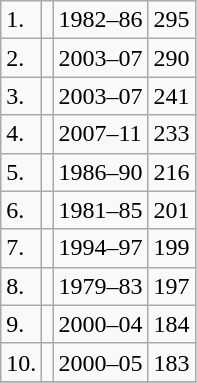<table class="wikitable sortable">
<tr>
<td>1.</td>
<td></td>
<td>1982–86</td>
<td>295</td>
</tr>
<tr>
<td>2.</td>
<td></td>
<td>2003–07</td>
<td>290</td>
</tr>
<tr>
<td>3.</td>
<td></td>
<td>2003–07</td>
<td>241</td>
</tr>
<tr>
<td>4.</td>
<td></td>
<td>2007–11</td>
<td>233</td>
</tr>
<tr>
<td>5.</td>
<td></td>
<td>1986–90</td>
<td>216</td>
</tr>
<tr>
<td>6.</td>
<td></td>
<td>1981–85</td>
<td>201</td>
</tr>
<tr>
<td>7.</td>
<td></td>
<td>1994–97</td>
<td>199</td>
</tr>
<tr>
<td>8.</td>
<td></td>
<td>1979–83</td>
<td>197</td>
</tr>
<tr>
<td>9.</td>
<td></td>
<td>2000–04</td>
<td>184</td>
</tr>
<tr>
<td>10.</td>
<td></td>
<td>2000–05</td>
<td>183</td>
</tr>
<tr>
</tr>
</table>
